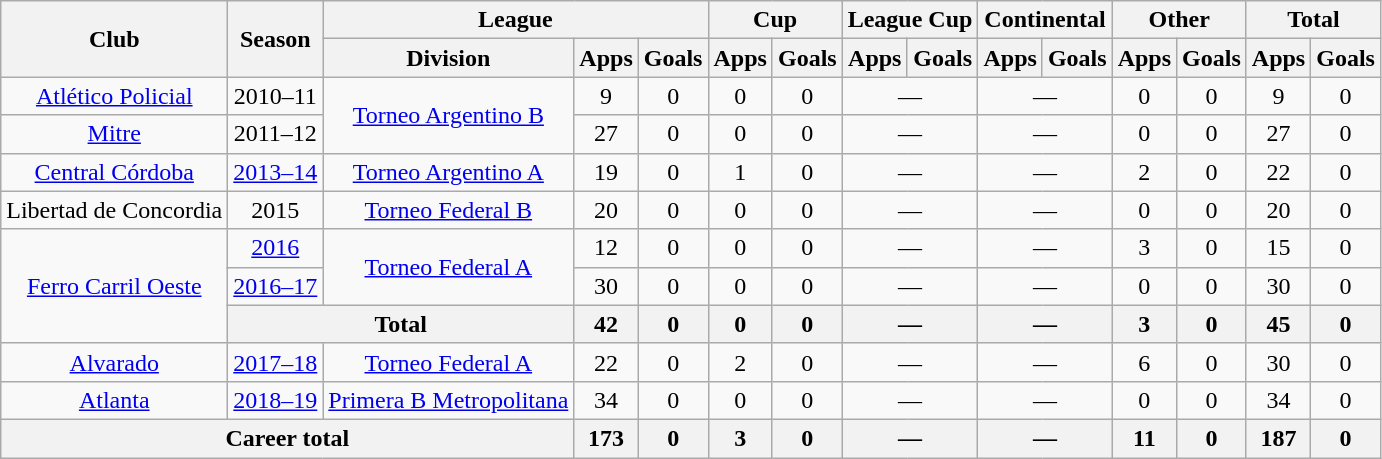<table class="wikitable" style="text-align:center">
<tr>
<th rowspan="2">Club</th>
<th rowspan="2">Season</th>
<th colspan="3">League</th>
<th colspan="2">Cup</th>
<th colspan="2">League Cup</th>
<th colspan="2">Continental</th>
<th colspan="2">Other</th>
<th colspan="2">Total</th>
</tr>
<tr>
<th>Division</th>
<th>Apps</th>
<th>Goals</th>
<th>Apps</th>
<th>Goals</th>
<th>Apps</th>
<th>Goals</th>
<th>Apps</th>
<th>Goals</th>
<th>Apps</th>
<th>Goals</th>
<th>Apps</th>
<th>Goals</th>
</tr>
<tr>
<td><a href='#'>Atlético Policial</a></td>
<td>2010–11</td>
<td rowspan="2"><a href='#'>Torneo Argentino B</a></td>
<td>9</td>
<td>0</td>
<td>0</td>
<td>0</td>
<td colspan="2">—</td>
<td colspan="2">—</td>
<td>0</td>
<td>0</td>
<td>9</td>
<td>0</td>
</tr>
<tr>
<td><a href='#'>Mitre</a></td>
<td>2011–12</td>
<td>27</td>
<td>0</td>
<td>0</td>
<td>0</td>
<td colspan="2">—</td>
<td colspan="2">—</td>
<td>0</td>
<td>0</td>
<td>27</td>
<td>0</td>
</tr>
<tr>
<td><a href='#'>Central Córdoba</a></td>
<td><a href='#'>2013–14</a></td>
<td><a href='#'>Torneo Argentino A</a></td>
<td>19</td>
<td>0</td>
<td>1</td>
<td>0</td>
<td colspan="2">—</td>
<td colspan="2">—</td>
<td>2</td>
<td>0</td>
<td>22</td>
<td>0</td>
</tr>
<tr>
<td>Libertad de Concordia</td>
<td>2015</td>
<td><a href='#'>Torneo Federal B</a></td>
<td>20</td>
<td>0</td>
<td>0</td>
<td>0</td>
<td colspan="2">—</td>
<td colspan="2">—</td>
<td>0</td>
<td>0</td>
<td>20</td>
<td>0</td>
</tr>
<tr>
<td rowspan="3"><a href='#'>Ferro Carril Oeste</a></td>
<td><a href='#'>2016</a></td>
<td rowspan="2"><a href='#'>Torneo Federal A</a></td>
<td>12</td>
<td>0</td>
<td>0</td>
<td>0</td>
<td colspan="2">—</td>
<td colspan="2">—</td>
<td>3</td>
<td>0</td>
<td>15</td>
<td>0</td>
</tr>
<tr>
<td><a href='#'>2016–17</a></td>
<td>30</td>
<td>0</td>
<td>0</td>
<td>0</td>
<td colspan="2">—</td>
<td colspan="2">—</td>
<td>0</td>
<td>0</td>
<td>30</td>
<td>0</td>
</tr>
<tr>
<th colspan="2">Total</th>
<th>42</th>
<th>0</th>
<th>0</th>
<th>0</th>
<th colspan="2">—</th>
<th colspan="2">—</th>
<th>3</th>
<th>0</th>
<th>45</th>
<th>0</th>
</tr>
<tr>
<td rowspan="1"><a href='#'>Alvarado</a></td>
<td><a href='#'>2017–18</a></td>
<td rowspan="1"><a href='#'>Torneo Federal A</a></td>
<td>22</td>
<td>0</td>
<td>2</td>
<td>0</td>
<td colspan="2">—</td>
<td colspan="2">—</td>
<td>6</td>
<td>0</td>
<td>30</td>
<td>0</td>
</tr>
<tr>
<td rowspan="1"><a href='#'>Atlanta</a></td>
<td><a href='#'>2018–19</a></td>
<td rowspan="1"><a href='#'>Primera B Metropolitana</a></td>
<td>34</td>
<td>0</td>
<td>0</td>
<td>0</td>
<td colspan="2">—</td>
<td colspan="2">—</td>
<td>0</td>
<td>0</td>
<td>34</td>
<td>0</td>
</tr>
<tr>
<th colspan="3">Career total</th>
<th>173</th>
<th>0</th>
<th>3</th>
<th>0</th>
<th colspan="2">—</th>
<th colspan="2">—</th>
<th>11</th>
<th>0</th>
<th>187</th>
<th>0</th>
</tr>
</table>
